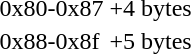<table>
<tr>
<td>0x80-0x87</td>
<td>+4 bytes</td>
</tr>
<tr>
<td>0x88-0x8f</td>
<td>+5 bytes</td>
</tr>
</table>
